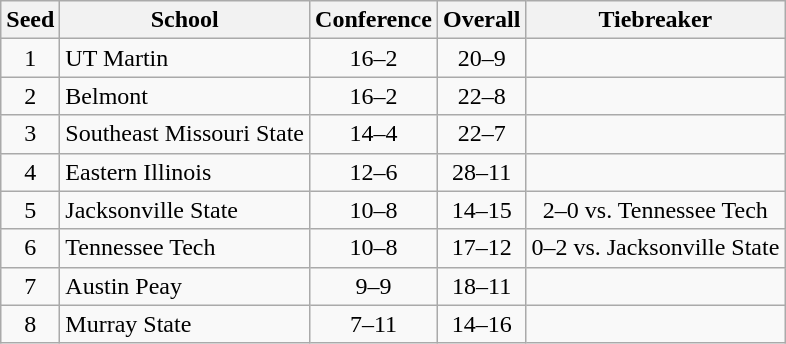<table class="wikitable" style="text-align:center">
<tr>
<th>Seed</th>
<th>School</th>
<th>Conference</th>
<th>Overall</th>
<th>Tiebreaker</th>
</tr>
<tr>
<td>1</td>
<td align=left>UT Martin</td>
<td>16–2</td>
<td>20–9</td>
<td></td>
</tr>
<tr>
<td>2</td>
<td align=left>Belmont</td>
<td>16–2</td>
<td>22–8</td>
<td></td>
</tr>
<tr>
<td>3</td>
<td align=left>Southeast Missouri State</td>
<td>14–4</td>
<td>22–7</td>
<td></td>
</tr>
<tr>
<td>4</td>
<td align=left>Eastern Illinois</td>
<td>12–6</td>
<td>28–11</td>
<td></td>
</tr>
<tr>
<td>5</td>
<td align=left>Jacksonville State</td>
<td>10–8</td>
<td>14–15</td>
<td>2–0 vs. Tennessee Tech</td>
</tr>
<tr>
<td>6</td>
<td align=left>Tennessee Tech</td>
<td>10–8</td>
<td>17–12</td>
<td>0–2 vs. Jacksonville State</td>
</tr>
<tr>
<td>7</td>
<td align=left>Austin Peay</td>
<td>9–9</td>
<td>18–11</td>
<td></td>
</tr>
<tr>
<td>8</td>
<td align=left>Murray State</td>
<td>7–11</td>
<td>14–16</td>
<td></td>
</tr>
</table>
